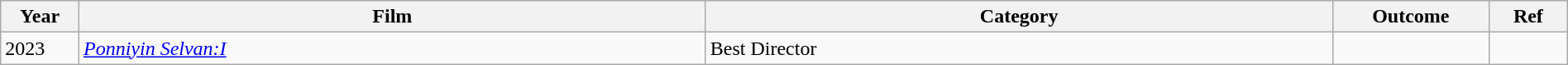<table class="wikitable" style="width:100%;">
<tr>
<th width=5%>Year</th>
<th style="width:40%;">Film</th>
<th style="width:40%;">Category</th>
<th style="width:10%;">Outcome</th>
<th style="width:5%;">Ref</th>
</tr>
<tr>
<td>2023</td>
<td><em><a href='#'>Ponniyin Selvan:I</a></em></td>
<td rowspan="2">Best Director</td>
<td></td>
<td></td>
</tr>
</table>
